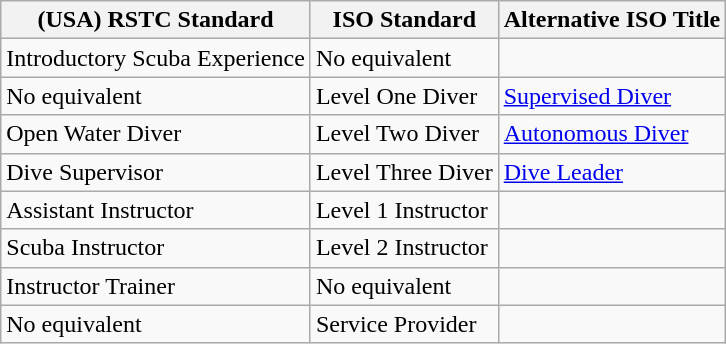<table class="wikitable">
<tr>
<th>(USA) RSTC Standard</th>
<th>ISO Standard</th>
<th>Alternative ISO Title</th>
</tr>
<tr>
<td>Introductory Scuba Experience</td>
<td>No equivalent</td>
<td></td>
</tr>
<tr>
<td>No equivalent</td>
<td>Level One Diver </td>
<td><a href='#'>Supervised Diver</a></td>
</tr>
<tr>
<td>Open Water Diver</td>
<td>Level Two Diver</td>
<td><a href='#'>Autonomous Diver</a></td>
</tr>
<tr>
<td>Dive Supervisor</td>
<td>Level Three Diver</td>
<td><a href='#'>Dive Leader</a></td>
</tr>
<tr>
<td>Assistant Instructor</td>
<td>Level 1 Instructor</td>
<td></td>
</tr>
<tr>
<td>Scuba Instructor</td>
<td>Level 2 Instructor</td>
<td></td>
</tr>
<tr>
<td>Instructor Trainer</td>
<td>No equivalent</td>
<td></td>
</tr>
<tr>
<td>No equivalent</td>
<td>Service Provider</td>
<td></td>
</tr>
</table>
